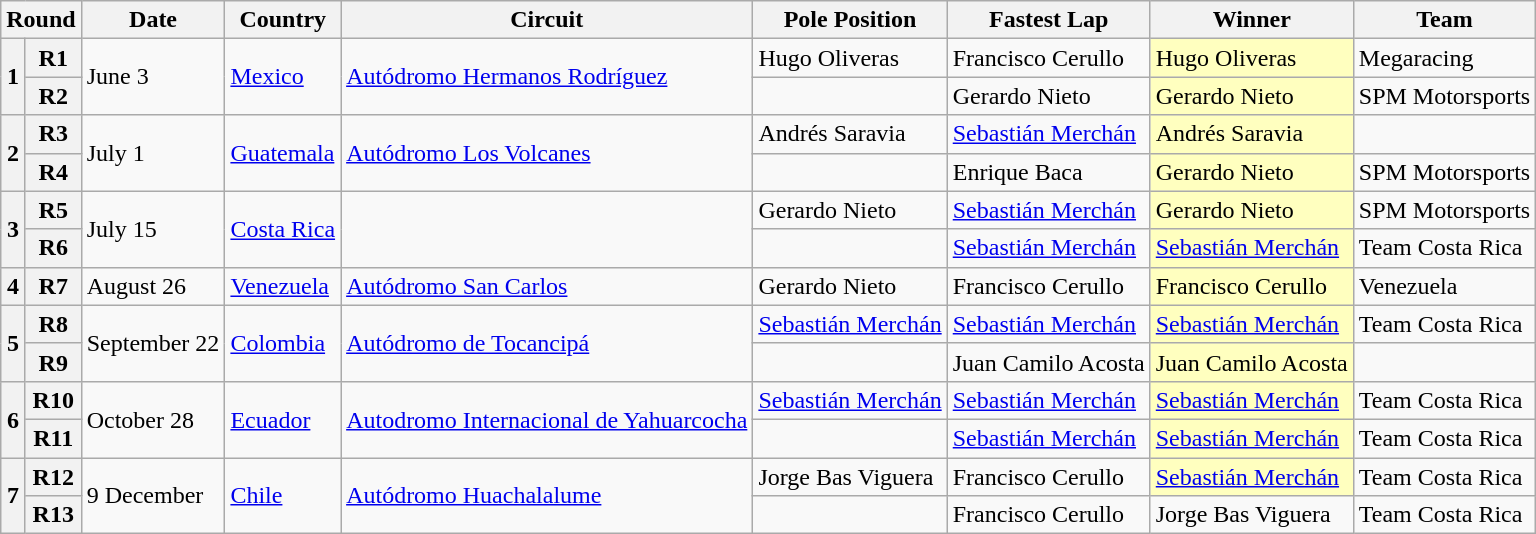<table class="wikitable">
<tr>
<th colspan=2>Round</th>
<th>Date</th>
<th>Country</th>
<th>Circuit</th>
<th>Pole Position</th>
<th>Fastest Lap</th>
<th>Winner</th>
<th>Team</th>
</tr>
<tr>
<th rowspan=2>1</th>
<th>R1</th>
<td rowspan=2>June 3</td>
<td rowspan=2> <a href='#'>Mexico</a></td>
<td rowspan=2><a href='#'>Autódromo Hermanos Rodríguez</a></td>
<td> Hugo Oliveras</td>
<td> Francisco Cerullo</td>
<td style="background:#FFFFBF;"> Hugo Oliveras</td>
<td> Megaracing</td>
</tr>
<tr>
<th>R2</th>
<td></td>
<td> Gerardo Nieto</td>
<td style="background:#FFFFBF;"> Gerardo Nieto</td>
<td> SPM Motorsports</td>
</tr>
<tr>
<th rowspan=2>2</th>
<th>R3</th>
<td rowspan=2>July 1</td>
<td rowspan=2> <a href='#'>Guatemala</a></td>
<td rowspan=2><a href='#'>Autódromo Los Volcanes</a></td>
<td> Andrés Saravia</td>
<td> <a href='#'>Sebastián Merchán</a></td>
<td style="background:#FFFFBF;"> Andrés Saravia</td>
<td></td>
</tr>
<tr>
<th>R4</th>
<td></td>
<td> Enrique Baca</td>
<td style="background:#FFFFBF;"> Gerardo Nieto</td>
<td> SPM Motorsports</td>
</tr>
<tr>
<th rowspan=2>3</th>
<th>R5</th>
<td rowspan=2>July 15</td>
<td rowspan=2> <a href='#'>Costa Rica</a></td>
<td rowspan=2></td>
<td> Gerardo Nieto</td>
<td> <a href='#'>Sebastián Merchán</a></td>
<td style="background:#FFFFBF;"> Gerardo Nieto</td>
<td> SPM Motorsports</td>
</tr>
<tr>
<th>R6</th>
<td></td>
<td> <a href='#'>Sebastián Merchán</a></td>
<td style="background:#FFFFBF;"> <a href='#'>Sebastián Merchán</a></td>
<td> Team Costa Rica</td>
</tr>
<tr>
<th>4</th>
<th>R7</th>
<td>August 26</td>
<td> <a href='#'>Venezuela</a></td>
<td><a href='#'>Autódromo San Carlos</a></td>
<td> Gerardo Nieto</td>
<td> Francisco Cerullo</td>
<td style="background:#FFFFBF;"> Francisco Cerullo</td>
<td> Venezuela</td>
</tr>
<tr>
<th rowspan=2>5</th>
<th>R8</th>
<td rowspan=2>September 22</td>
<td rowspan=2> <a href='#'>Colombia</a></td>
<td rowspan=2><a href='#'>Autódromo de Tocancipá</a></td>
<td> <a href='#'>Sebastián Merchán</a></td>
<td> <a href='#'>Sebastián Merchán</a></td>
<td style="background:#FFFFBF;"> <a href='#'>Sebastián Merchán</a></td>
<td> Team Costa Rica</td>
</tr>
<tr>
<th>R9</th>
<td></td>
<td> Juan Camilo Acosta</td>
<td style="background:#FFFFBF;"> Juan Camilo Acosta</td>
<td></td>
</tr>
<tr>
<th rowspan=2>6</th>
<th>R10</th>
<td rowspan=2>October 28</td>
<td rowspan=2> <a href='#'>Ecuador</a></td>
<td rowspan=2><a href='#'>Autodromo Internacional de Yahuarcocha</a></td>
<td> <a href='#'>Sebastián Merchán</a></td>
<td> <a href='#'>Sebastián Merchán</a></td>
<td style="background:#FFFFBF;"> <a href='#'>Sebastián Merchán</a></td>
<td> Team Costa Rica</td>
</tr>
<tr>
<th>R11</th>
<td></td>
<td> <a href='#'>Sebastián Merchán</a></td>
<td style="background:#FFFFBF;"> <a href='#'>Sebastián Merchán</a></td>
<td> Team Costa Rica</td>
</tr>
<tr>
<th rowspan=2>7</th>
<th>R12</th>
<td rowspan=2>9 December</td>
<td rowspan=2> <a href='#'>Chile</a></td>
<td rowspan=2><a href='#'>Autódromo Huachalalume</a></td>
<td> Jorge Bas Viguera</td>
<td> Francisco Cerullo</td>
<td style="background:#FFFFBF;"> <a href='#'>Sebastián Merchán</a></td>
<td> Team Costa Rica</td>
</tr>
<tr>
<th>R13</th>
<td></td>
<td> Francisco Cerullo</td>
<td> Jorge Bas Viguera</td>
<td> Team Costa Rica</td>
</tr>
</table>
